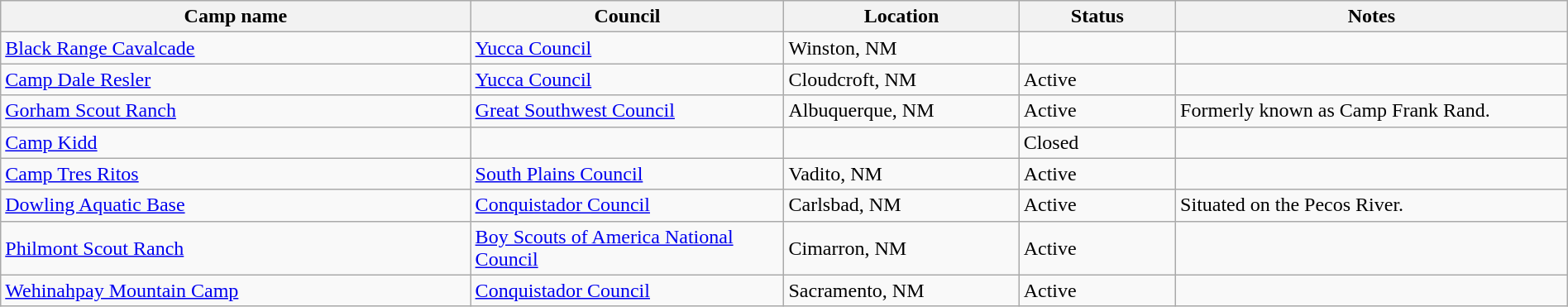<table class="wikitable sortable" border="1" width="100%">
<tr>
<th scope="col" width="30%">Camp name</th>
<th scope="col" width="20%">Council</th>
<th scope="col" width="15%">Location</th>
<th scope="col" width="10%">Status</th>
<th scope="col" width="25%"  class="unsortable">Notes</th>
</tr>
<tr>
<td><a href='#'>Black Range Cavalcade</a></td>
<td><a href='#'>Yucca Council</a></td>
<td>Winston, NM</td>
<td></td>
<td></td>
</tr>
<tr>
<td><a href='#'>Camp Dale Resler</a></td>
<td><a href='#'>Yucca Council</a></td>
<td>Cloudcroft, NM</td>
<td>Active</td>
<td></td>
</tr>
<tr>
<td><a href='#'>Gorham Scout Ranch</a></td>
<td><a href='#'>Great Southwest Council</a></td>
<td>Albuquerque, NM</td>
<td>Active</td>
<td>Formerly known as Camp Frank Rand.</td>
</tr>
<tr>
<td><a href='#'>Camp Kidd</a></td>
<td></td>
<td></td>
<td>Closed</td>
<td></td>
</tr>
<tr>
<td><a href='#'>Camp Tres Ritos</a></td>
<td><a href='#'>South Plains Council</a></td>
<td>Vadito, NM</td>
<td>Active</td>
<td></td>
</tr>
<tr>
<td><a href='#'>Dowling Aquatic Base</a></td>
<td><a href='#'>Conquistador Council</a></td>
<td>Carlsbad, NM</td>
<td>Active</td>
<td>Situated on the Pecos River.</td>
</tr>
<tr>
<td><a href='#'>Philmont Scout Ranch</a></td>
<td><a href='#'>Boy Scouts of America National Council</a></td>
<td>Cimarron, NM</td>
<td>Active</td>
<td></td>
</tr>
<tr>
<td><a href='#'>Wehinahpay Mountain Camp</a></td>
<td><a href='#'>Conquistador Council</a></td>
<td>Sacramento, NM</td>
<td>Active</td>
<td></td>
</tr>
</table>
